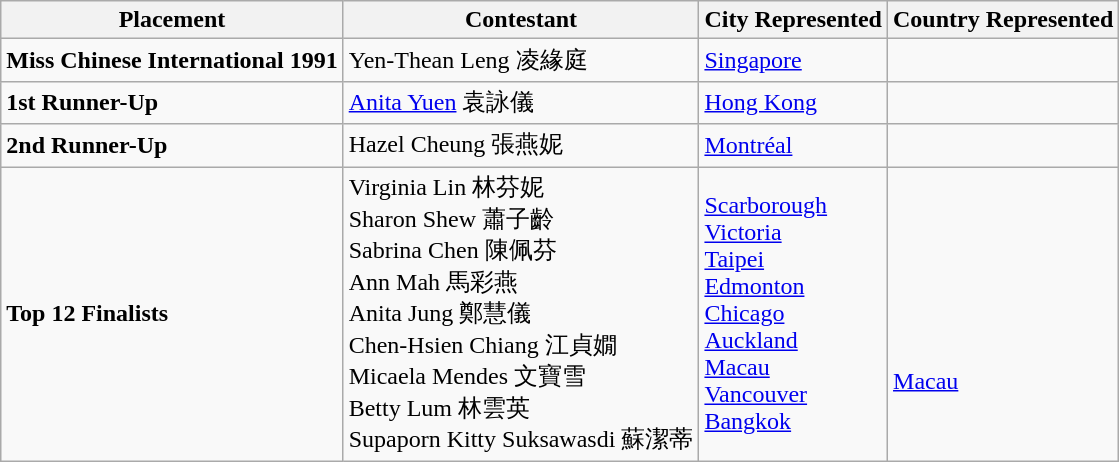<table class="wikitable" border="1">
<tr>
<th>Placement</th>
<th>Contestant</th>
<th>City Represented</th>
<th>Country Represented</th>
</tr>
<tr>
<td><strong>Miss Chinese International 1991</strong></td>
<td>Yen-Thean Leng 凌緣庭</td>
<td><a href='#'>Singapore</a></td>
<td></td>
</tr>
<tr>
<td><strong>1st Runner-Up</strong></td>
<td><a href='#'>Anita Yuen</a> 袁詠儀</td>
<td><a href='#'>Hong Kong</a></td>
<td></td>
</tr>
<tr>
<td><strong>2nd Runner-Up</strong></td>
<td>Hazel Cheung 張燕妮</td>
<td><a href='#'>Montréal</a></td>
<td></td>
</tr>
<tr>
<td><strong>Top 12 Finalists</strong></td>
<td>Virginia Lin 林芬妮<br>Sharon Shew 蕭子齡<br>Sabrina Chen 陳佩芬<br>Ann Mah 馬彩燕<br>Anita Jung 鄭慧儀<br>Chen-Hsien Chiang 江貞嫺<br>Micaela Mendes 文寶雪<br>Betty Lum 林雲英<br>Supaporn Kitty Suksawasdi 蘇潔蒂</td>
<td><a href='#'>Scarborough</a><br><a href='#'>Victoria</a><br><a href='#'>Taipei</a><br><a href='#'>Edmonton</a><br><a href='#'>Chicago</a><br><a href='#'>Auckland</a><br><a href='#'>Macau</a><br><a href='#'>Vancouver</a><br><a href='#'>Bangkok</a></td>
<td><br><br><br><br><br><br> <a href='#'>Macau</a> <br><br></td>
</tr>
</table>
